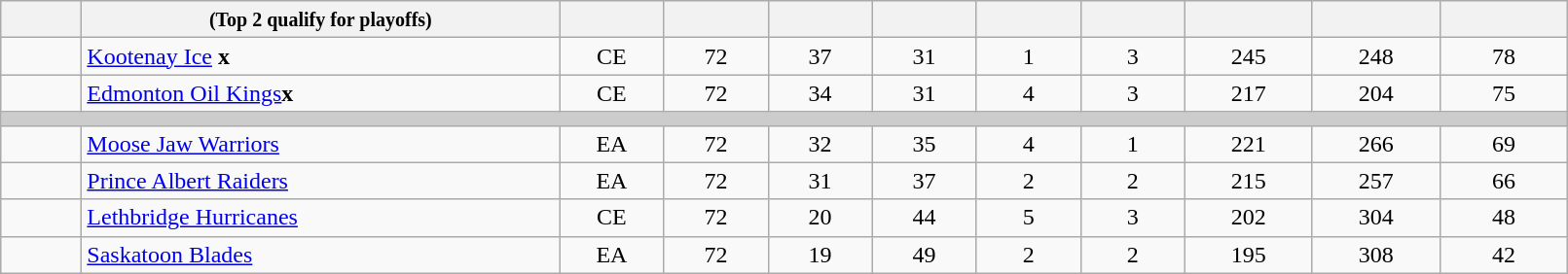<table class="wikitable sortable">
<tr>
<th style="width:3em"></th>
<th style="width:20em;" class="unsortable"><small>(Top 2 qualify for playoffs)</small></th>
<th style="width:4em;"></th>
<th style="width:4em;" class="unsortable"></th>
<th style="width:4em;"></th>
<th style="width:4em;"></th>
<th style="width:4em;"></th>
<th style="width:4em;"></th>
<th style="width:5em;"></th>
<th style="width:5em;"></th>
<th style="width:5em;"></th>
</tr>
<tr style="font-weight: ; text-align: center;">
<td></td>
<td style="text-align:left;"><a href='#'>Kootenay Ice</a> <strong>x</strong></td>
<td>CE</td>
<td>72</td>
<td>37</td>
<td>31</td>
<td>1</td>
<td>3</td>
<td>245</td>
<td>248</td>
<td>78</td>
</tr>
<tr style="font-weight: ; text-align: center;">
<td></td>
<td style="text-align:left;"><a href='#'>Edmonton Oil Kings</a><strong>x</strong></td>
<td>CE</td>
<td>72</td>
<td>34</td>
<td>31</td>
<td>4</td>
<td>3</td>
<td>217</td>
<td>204</td>
<td>75</td>
</tr>
<tr style="color:#cccccc;background-color:#cccccc">
<td style="height:2px" colspan=11></td>
</tr>
<tr style="text-align: center;">
<td></td>
<td style="text-align:left;"><a href='#'>Moose Jaw Warriors</a></td>
<td>EA</td>
<td>72</td>
<td>32</td>
<td>35</td>
<td>4</td>
<td>1</td>
<td>221</td>
<td>266</td>
<td>69</td>
</tr>
<tr style="text-align: center;">
<td></td>
<td style="text-align:left;"><a href='#'>Prince Albert Raiders</a></td>
<td>EA</td>
<td>72</td>
<td>31</td>
<td>37</td>
<td>2</td>
<td>2</td>
<td>215</td>
<td>257</td>
<td>66</td>
</tr>
<tr style="text-align: center;">
<td></td>
<td style="text-align:left;"><a href='#'>Lethbridge Hurricanes</a></td>
<td>CE</td>
<td>72</td>
<td>20</td>
<td>44</td>
<td>5</td>
<td>3</td>
<td>202</td>
<td>304</td>
<td>48</td>
</tr>
<tr style="text-align: center;">
<td></td>
<td style="text-align:left;"><a href='#'>Saskatoon Blades</a></td>
<td>EA</td>
<td>72</td>
<td>19</td>
<td>49</td>
<td>2</td>
<td>2</td>
<td>195</td>
<td>308</td>
<td>42</td>
</tr>
</table>
